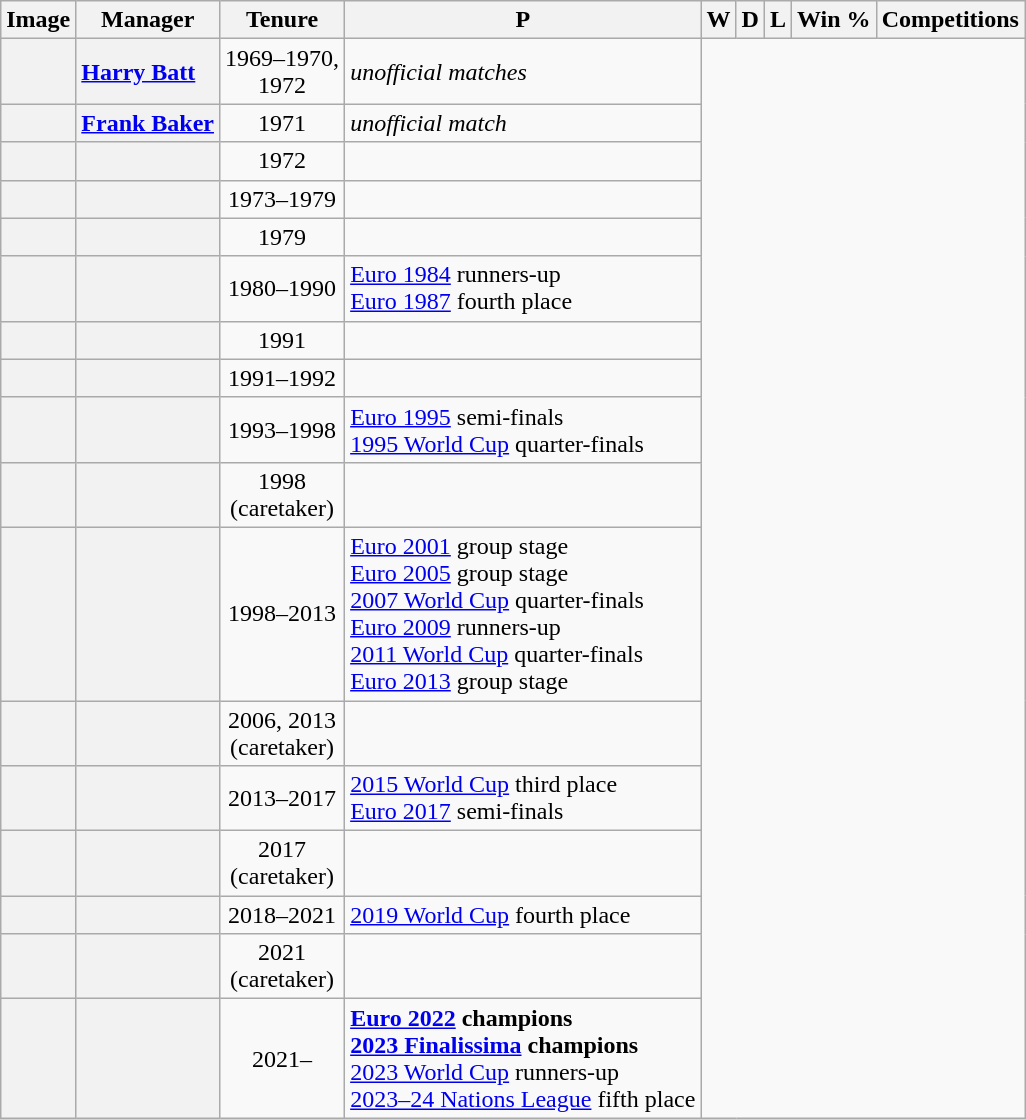<table class="wikitable sortable plainrowheaders" style="text-align:center;">
<tr>
<th scope=col>Image</th>
<th scope=col>Manager</th>
<th scope=col>Tenure</th>
<th scope=col>P</th>
<th scope=col>W</th>
<th scope=col>D</th>
<th scope=col>L</th>
<th scope=col>Win %</th>
<th scope=col>Competitions</th>
</tr>
<tr>
<th></th>
<th scope=row style="text-align: left;" style="text-align:left;"> <a href='#'>Harry Batt</a></th>
<td>1969–1970,<br> 1972<br></td>
<td style="text-align: left;"><em>unofficial matches</em></td>
</tr>
<tr>
<th></th>
<th scope=row style="text-align: left;" style="text-align:left;"> <a href='#'>Frank Baker</a></th>
<td>1971<br></td>
<td style="text-align: left;"><em>unofficial match</em></td>
</tr>
<tr>
<th></th>
<th scope=row style="text-align: left;"> </th>
<td>1972<br></td>
<td style="text-align: left;"></td>
</tr>
<tr>
<th></th>
<th scope=row style="text-align: left;"> </th>
<td>1973–1979<br></td>
<td style="text-align: left;"></td>
</tr>
<tr>
<th></th>
<th scope=row style="text-align: left;"> </th>
<td>1979<br></td>
<td style="text-align: left;"></td>
</tr>
<tr>
<th></th>
<th scope=row style="text-align: left;"> </th>
<td>1980–1990<br></td>
<td style="text-align: left;"><a href='#'>Euro 1984</a> runners-up<br><a href='#'>Euro 1987</a> fourth place<br></td>
</tr>
<tr>
<th></th>
<th scope=row style="text-align: left;"> </th>
<td>1991<br></td>
<td style="text-align: left;"></td>
</tr>
<tr>
<th></th>
<th scope=row style="text-align: left;"> </th>
<td>1991–1992<br></td>
<td style="text-align: left;"></td>
</tr>
<tr>
<th></th>
<th scope=row style="text-align: left;"> </th>
<td>1993–1998<br></td>
<td style="text-align: left;"><a href='#'>Euro 1995</a> semi-finals<br><a href='#'>1995 World Cup</a> quarter-finals</td>
</tr>
<tr>
<th></th>
<th scope=row style="text-align: left;"> </th>
<td>1998<br>(caretaker)<br></td>
<td style="text-align: left;"></td>
</tr>
<tr>
<th></th>
<th scope=row style="text-align: left;"> </th>
<td>1998–2013<br></td>
<td style="text-align: left;"><a href='#'>Euro 2001</a> group stage<br><a href='#'>Euro 2005</a> group stage<br><a href='#'>2007 World Cup</a> quarter-finals<br><a href='#'>Euro 2009</a> runners-up<br><a href='#'>2011 World Cup</a> quarter-finals<br><a href='#'>Euro 2013</a> group stage</td>
</tr>
<tr>
<th></th>
<th scope=row style="text-align: left;"> </th>
<td>2006, 2013<br>(caretaker)<br></td>
<td style="text-align: left;"></td>
</tr>
<tr>
<th></th>
<th scope=row style="text-align: left;"> </th>
<td>2013–2017<br></td>
<td style="text-align: left;"><a href='#'>2015 World Cup</a> third place<br><a href='#'>Euro 2017</a> semi-finals</td>
</tr>
<tr>
<th></th>
<th scope=row style="text-align: left;"> </th>
<td>2017<br>(caretaker)<br></td>
<td style="text-align: left;"></td>
</tr>
<tr>
<th></th>
<th scope=row style="text-align: left;"> </th>
<td>2018–2021<br></td>
<td style="text-align: left;"><a href='#'>2019 World Cup</a> fourth place</td>
</tr>
<tr>
<th></th>
<th scope=row style="text-align: left;"> </th>
<td>2021<br>(caretaker)<br></td>
<td style="text-align: left;"></td>
</tr>
<tr>
<th></th>
<th scope=row style="text-align: left;"> </th>
<td>2021–<br></td>
<td style="text-align: left;"><strong><a href='#'>Euro 2022</a> champions</strong><br><strong><a href='#'>2023 Finalissima</a> champions</strong><br><a href='#'>2023 World Cup</a> runners-up<br><a href='#'>2023–24 Nations League</a> fifth place</td>
</tr>
</table>
